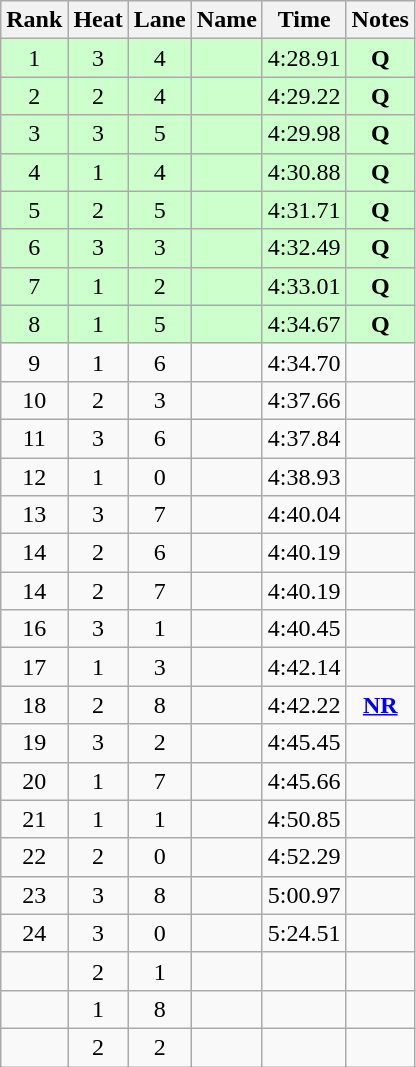<table class="wikitable sortable" style="text-align:center">
<tr>
<th>Rank</th>
<th>Heat</th>
<th>Lane</th>
<th>Name</th>
<th>Time</th>
<th>Notes</th>
</tr>
<tr bgcolor=ccffcc>
<td>1</td>
<td>3</td>
<td>4</td>
<td align=left></td>
<td>4:28.91</td>
<td><strong>Q</strong></td>
</tr>
<tr bgcolor=ccffcc>
<td>2</td>
<td>2</td>
<td>4</td>
<td align=left></td>
<td>4:29.22</td>
<td><strong>Q</strong></td>
</tr>
<tr bgcolor=ccffcc>
<td>3</td>
<td>3</td>
<td>5</td>
<td align=left></td>
<td>4:29.98</td>
<td><strong>Q</strong></td>
</tr>
<tr bgcolor=ccffcc>
<td>4</td>
<td>1</td>
<td>4</td>
<td align=left></td>
<td>4:30.88</td>
<td><strong>Q</strong></td>
</tr>
<tr bgcolor=ccffcc>
<td>5</td>
<td>2</td>
<td>5</td>
<td align=left></td>
<td>4:31.71</td>
<td><strong>Q</strong></td>
</tr>
<tr bgcolor=ccffcc>
<td>6</td>
<td>3</td>
<td>3</td>
<td align=left></td>
<td>4:32.49</td>
<td><strong>Q</strong></td>
</tr>
<tr bgcolor=ccffcc>
<td>7</td>
<td>1</td>
<td>2</td>
<td align=left></td>
<td>4:33.01</td>
<td><strong>Q</strong></td>
</tr>
<tr bgcolor=ccffcc>
<td>8</td>
<td>1</td>
<td>5</td>
<td align=left></td>
<td>4:34.67</td>
<td><strong>Q</strong></td>
</tr>
<tr>
<td>9</td>
<td>1</td>
<td>6</td>
<td align=left></td>
<td>4:34.70</td>
<td></td>
</tr>
<tr>
<td>10</td>
<td>2</td>
<td>3</td>
<td align=left></td>
<td>4:37.66</td>
<td></td>
</tr>
<tr>
<td>11</td>
<td>3</td>
<td>6</td>
<td align=left></td>
<td>4:37.84</td>
<td></td>
</tr>
<tr>
<td>12</td>
<td>1</td>
<td>0</td>
<td align=left></td>
<td>4:38.93</td>
<td></td>
</tr>
<tr>
<td>13</td>
<td>3</td>
<td>7</td>
<td align=left></td>
<td>4:40.04</td>
<td></td>
</tr>
<tr>
<td>14</td>
<td>2</td>
<td>6</td>
<td align=left></td>
<td>4:40.19</td>
<td></td>
</tr>
<tr>
<td>14</td>
<td>2</td>
<td>7</td>
<td align=left></td>
<td>4:40.19</td>
<td></td>
</tr>
<tr>
<td>16</td>
<td>3</td>
<td>1</td>
<td align=left></td>
<td>4:40.45</td>
<td></td>
</tr>
<tr>
<td>17</td>
<td>1</td>
<td>3</td>
<td align=left></td>
<td>4:42.14</td>
<td></td>
</tr>
<tr>
<td>18</td>
<td>2</td>
<td>8</td>
<td align=left></td>
<td>4:42.22</td>
<td><strong><a href='#'>NR</a></strong></td>
</tr>
<tr>
<td>19</td>
<td>3</td>
<td>2</td>
<td align=left></td>
<td>4:45.45</td>
<td></td>
</tr>
<tr>
<td>20</td>
<td>1</td>
<td>7</td>
<td align=left></td>
<td>4:45.66</td>
<td></td>
</tr>
<tr>
<td>21</td>
<td>1</td>
<td>1</td>
<td align=left></td>
<td>4:50.85</td>
<td></td>
</tr>
<tr>
<td>22</td>
<td>2</td>
<td>0</td>
<td align=left></td>
<td>4:52.29</td>
<td></td>
</tr>
<tr>
<td>23</td>
<td>3</td>
<td>8</td>
<td align=left></td>
<td>5:00.97</td>
<td></td>
</tr>
<tr>
<td>24</td>
<td>3</td>
<td>0</td>
<td align=left></td>
<td>5:24.51</td>
<td></td>
</tr>
<tr>
<td></td>
<td>2</td>
<td>1</td>
<td align=left></td>
<td></td>
<td></td>
</tr>
<tr>
<td></td>
<td>1</td>
<td>8</td>
<td align=left></td>
<td></td>
<td></td>
</tr>
<tr>
<td></td>
<td>2</td>
<td>2</td>
<td align=left></td>
<td></td>
<td></td>
</tr>
</table>
